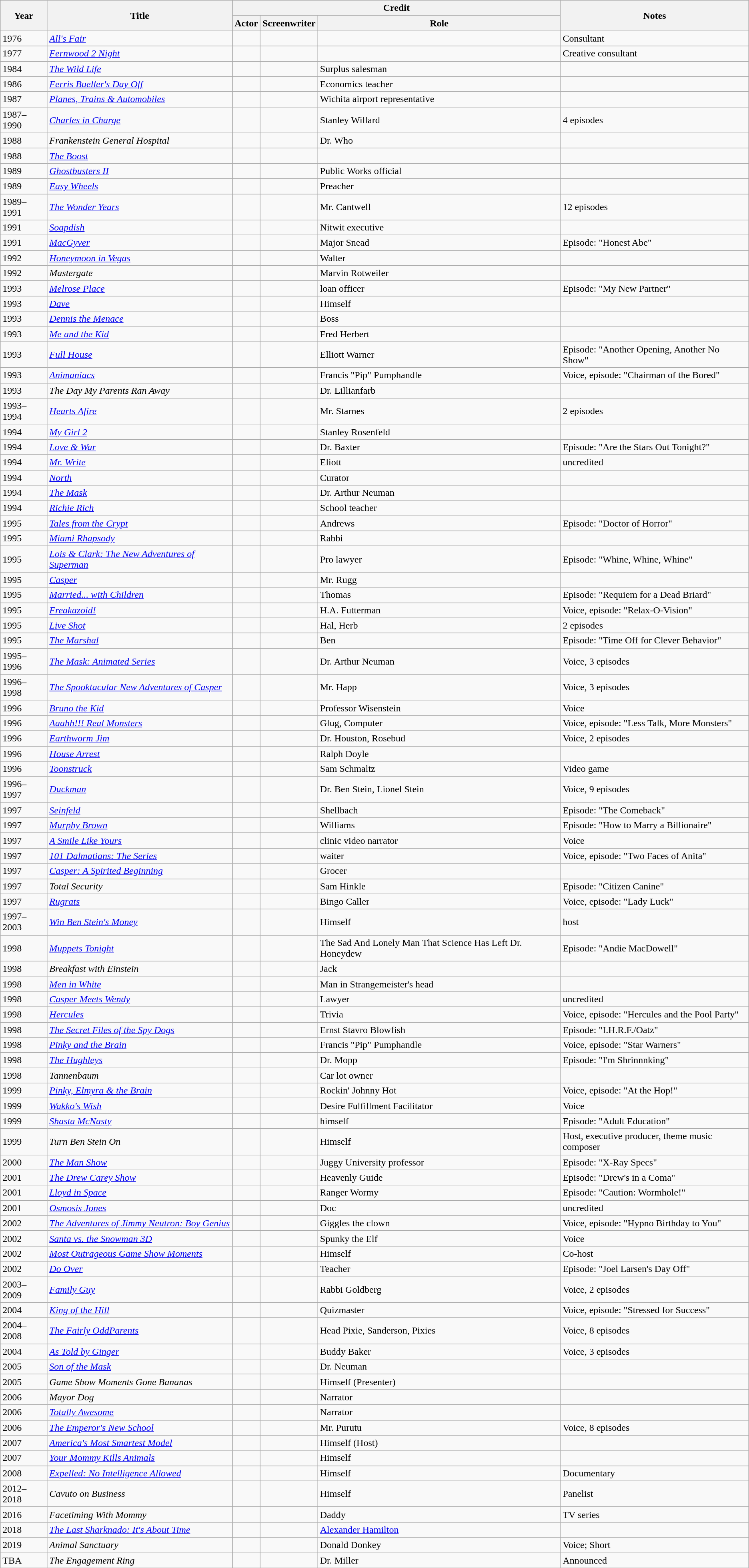<table class="wikitable">
<tr>
<th rowspan="2">Year</th>
<th rowspan="2">Title</th>
<th colspan="3">Credit</th>
<th rowspan="2">Notes</th>
</tr>
<tr>
<th>Actor</th>
<th>Screenwriter</th>
<th>Role</th>
</tr>
<tr>
<td>1976</td>
<td><em><a href='#'>All's Fair</a></em></td>
<td></td>
<td></td>
<td></td>
<td>Consultant</td>
</tr>
<tr>
<td>1977</td>
<td><em><a href='#'>Fernwood 2 Night</a></em></td>
<td></td>
<td></td>
<td></td>
<td>Creative consultant</td>
</tr>
<tr>
<td>1984</td>
<td><em><a href='#'>The Wild Life</a></em></td>
<td></td>
<td></td>
<td>Surplus salesman</td>
<td></td>
</tr>
<tr>
<td>1986</td>
<td><em><a href='#'>Ferris Bueller's Day Off</a></em></td>
<td></td>
<td></td>
<td>Economics teacher</td>
<td></td>
</tr>
<tr>
<td>1987</td>
<td><em><a href='#'>Planes, Trains & Automobiles</a></em></td>
<td></td>
<td></td>
<td>Wichita airport representative</td>
<td></td>
</tr>
<tr>
<td>1987–1990</td>
<td><em><a href='#'>Charles in Charge</a></em></td>
<td></td>
<td></td>
<td>Stanley Willard</td>
<td>4 episodes</td>
</tr>
<tr>
<td>1988</td>
<td><em>Frankenstein General Hospital</em></td>
<td></td>
<td></td>
<td>Dr. Who</td>
<td></td>
</tr>
<tr>
<td>1988</td>
<td><em><a href='#'>The Boost</a></em></td>
<td></td>
<td></td>
<td></td>
<td></td>
</tr>
<tr>
<td>1989</td>
<td><em><a href='#'>Ghostbusters II</a></em></td>
<td></td>
<td></td>
<td>Public Works official</td>
<td></td>
</tr>
<tr>
<td>1989</td>
<td><em><a href='#'>Easy Wheels</a></em></td>
<td></td>
<td></td>
<td>Preacher</td>
<td></td>
</tr>
<tr>
<td>1989–1991</td>
<td><em><a href='#'>The Wonder Years</a></em></td>
<td></td>
<td></td>
<td>Mr. Cantwell</td>
<td>12 episodes</td>
</tr>
<tr>
<td>1991</td>
<td><em><a href='#'>Soapdish</a></em></td>
<td></td>
<td></td>
<td>Nitwit executive</td>
<td></td>
</tr>
<tr>
<td>1991</td>
<td><em><a href='#'>MacGyver</a></em></td>
<td></td>
<td></td>
<td>Major Snead</td>
<td>Episode: "Honest Abe"</td>
</tr>
<tr>
<td>1992</td>
<td><em><a href='#'>Honeymoon in Vegas</a></em></td>
<td></td>
<td></td>
<td>Walter</td>
<td></td>
</tr>
<tr>
<td>1992</td>
<td><em>Mastergate</em></td>
<td></td>
<td></td>
<td>Marvin Rotweiler</td>
<td></td>
</tr>
<tr>
<td>1993</td>
<td><em><a href='#'>Melrose Place</a></em></td>
<td></td>
<td></td>
<td>loan officer</td>
<td>Episode: "My New Partner"</td>
</tr>
<tr>
<td>1993</td>
<td><em><a href='#'>Dave</a></em></td>
<td></td>
<td></td>
<td>Himself</td>
<td></td>
</tr>
<tr>
<td>1993</td>
<td><em><a href='#'>Dennis the Menace</a></em></td>
<td></td>
<td></td>
<td>Boss</td>
<td></td>
</tr>
<tr>
<td>1993</td>
<td><em><a href='#'>Me and the Kid</a></em></td>
<td></td>
<td></td>
<td>Fred Herbert</td>
<td></td>
</tr>
<tr>
<td>1993</td>
<td><em><a href='#'>Full House</a></em></td>
<td></td>
<td></td>
<td>Elliott Warner</td>
<td>Episode: "Another Opening, Another No Show"</td>
</tr>
<tr>
<td>1993</td>
<td><em><a href='#'>Animaniacs</a></em></td>
<td></td>
<td></td>
<td>Francis "Pip" Pumphandle</td>
<td>Voice, episode: "Chairman of the Bored"</td>
</tr>
<tr>
<td>1993</td>
<td><em>The Day My Parents Ran Away</em></td>
<td></td>
<td></td>
<td>Dr. Lillianfarb</td>
<td></td>
</tr>
<tr>
<td>1993–1994</td>
<td><em><a href='#'>Hearts Afire</a></em></td>
<td></td>
<td></td>
<td>Mr. Starnes</td>
<td>2 episodes</td>
</tr>
<tr>
<td>1994</td>
<td><em><a href='#'>My Girl 2</a></em></td>
<td></td>
<td></td>
<td>Stanley Rosenfeld</td>
<td></td>
</tr>
<tr>
<td>1994</td>
<td><em><a href='#'>Love & War</a></em></td>
<td></td>
<td></td>
<td>Dr. Baxter</td>
<td>Episode: "Are the Stars Out Tonight?"</td>
</tr>
<tr>
<td>1994</td>
<td><em><a href='#'>Mr. Write</a></em></td>
<td></td>
<td></td>
<td>Eliott</td>
<td>uncredited</td>
</tr>
<tr>
<td>1994</td>
<td><em><a href='#'>North</a></em></td>
<td></td>
<td></td>
<td>Curator</td>
<td></td>
</tr>
<tr>
<td>1994</td>
<td><em><a href='#'>The Mask</a></em></td>
<td></td>
<td></td>
<td>Dr. Arthur Neuman</td>
<td></td>
</tr>
<tr>
<td>1994</td>
<td><em><a href='#'>Richie Rich</a></em></td>
<td></td>
<td></td>
<td>School teacher</td>
<td></td>
</tr>
<tr>
<td>1995</td>
<td><em><a href='#'>Tales from the Crypt</a></em></td>
<td></td>
<td></td>
<td>Andrews</td>
<td>Episode: "Doctor of Horror"</td>
</tr>
<tr>
<td>1995</td>
<td><em><a href='#'>Miami Rhapsody</a></em></td>
<td></td>
<td></td>
<td>Rabbi</td>
<td></td>
</tr>
<tr>
<td>1995</td>
<td><em><a href='#'>Lois & Clark: The New Adventures of Superman</a></em></td>
<td></td>
<td></td>
<td>Pro lawyer</td>
<td>Episode: "Whine, Whine, Whine"</td>
</tr>
<tr>
<td>1995</td>
<td><em><a href='#'>Casper</a></em></td>
<td></td>
<td></td>
<td>Mr. Rugg</td>
<td></td>
</tr>
<tr>
<td>1995</td>
<td><em><a href='#'>Married... with Children</a></em></td>
<td></td>
<td></td>
<td>Thomas</td>
<td>Episode: "Requiem for a Dead Briard"</td>
</tr>
<tr>
<td>1995</td>
<td><em><a href='#'>Freakazoid!</a></em></td>
<td></td>
<td></td>
<td>H.A. Futterman</td>
<td>Voice, episode: "Relax-O-Vision"</td>
</tr>
<tr>
<td>1995</td>
<td><em><a href='#'>Live Shot</a></em></td>
<td></td>
<td></td>
<td>Hal, Herb</td>
<td>2 episodes</td>
</tr>
<tr>
<td>1995</td>
<td><em><a href='#'>The Marshal</a></em></td>
<td></td>
<td></td>
<td>Ben</td>
<td>Episode: "Time Off for Clever Behavior"</td>
</tr>
<tr>
<td>1995–1996</td>
<td><em><a href='#'>The Mask: Animated Series</a></em></td>
<td></td>
<td></td>
<td>Dr. Arthur Neuman</td>
<td>Voice, 3 episodes</td>
</tr>
<tr>
<td>1996–1998</td>
<td><em><a href='#'>The Spooktacular New Adventures of Casper</a></em></td>
<td></td>
<td></td>
<td>Mr. Happ</td>
<td>Voice, 3 episodes</td>
</tr>
<tr>
<td>1996</td>
<td><em><a href='#'>Bruno the Kid</a></em></td>
<td></td>
<td></td>
<td>Professor Wisenstein</td>
<td>Voice</td>
</tr>
<tr>
<td>1996</td>
<td><em><a href='#'>Aaahh!!! Real Monsters</a></em></td>
<td></td>
<td></td>
<td>Glug, Computer</td>
<td>Voice, episode: "Less Talk, More Monsters"</td>
</tr>
<tr>
<td>1996</td>
<td><em><a href='#'>Earthworm Jim</a></em></td>
<td></td>
<td></td>
<td>Dr. Houston, Rosebud</td>
<td>Voice, 2 episodes</td>
</tr>
<tr>
<td>1996</td>
<td><em><a href='#'>House Arrest</a></em></td>
<td></td>
<td></td>
<td>Ralph Doyle</td>
</tr>
<tr>
<td>1996</td>
<td><em><a href='#'>Toonstruck</a></em></td>
<td></td>
<td></td>
<td>Sam Schmaltz</td>
<td>Video game</td>
</tr>
<tr>
<td>1996–1997</td>
<td><em><a href='#'>Duckman</a></em></td>
<td></td>
<td></td>
<td>Dr. Ben Stein, Lionel Stein</td>
<td>Voice, 9 episodes</td>
</tr>
<tr>
<td>1997</td>
<td><em><a href='#'>Seinfeld</a></em></td>
<td></td>
<td></td>
<td>Shellbach</td>
<td>Episode: "The Comeback"</td>
</tr>
<tr>
<td>1997</td>
<td><em><a href='#'>Murphy Brown</a></em></td>
<td></td>
<td></td>
<td>Williams</td>
<td>Episode: "How to Marry a Billionaire"</td>
</tr>
<tr>
<td>1997</td>
<td><em><a href='#'>A Smile Like Yours</a></em></td>
<td></td>
<td></td>
<td>clinic video narrator</td>
<td>Voice</td>
</tr>
<tr>
<td>1997</td>
<td><em><a href='#'>101 Dalmatians: The Series</a></em></td>
<td></td>
<td></td>
<td>waiter</td>
<td>Voice, episode: "Two Faces of Anita"</td>
</tr>
<tr>
<td>1997</td>
<td><em><a href='#'>Casper: A Spirited Beginning</a></em></td>
<td></td>
<td></td>
<td>Grocer</td>
<td></td>
</tr>
<tr>
<td>1997</td>
<td><em>Total Security</em></td>
<td></td>
<td></td>
<td>Sam Hinkle</td>
<td>Episode: "Citizen Canine"</td>
</tr>
<tr>
<td>1997</td>
<td><em><a href='#'>Rugrats</a></em></td>
<td></td>
<td></td>
<td>Bingo Caller</td>
<td>Voice, episode: "Lady Luck"</td>
</tr>
<tr>
<td>1997–2003</td>
<td><em><a href='#'>Win Ben Stein's Money</a></em></td>
<td></td>
<td></td>
<td>Himself</td>
<td>host</td>
</tr>
<tr>
<td>1998</td>
<td><em><a href='#'>Muppets Tonight</a></em></td>
<td></td>
<td></td>
<td>The Sad And Lonely Man That Science Has Left Dr. Honeydew</td>
<td>Episode: "Andie MacDowell"</td>
</tr>
<tr>
<td>1998</td>
<td><em>Breakfast with Einstein</em></td>
<td></td>
<td></td>
<td>Jack</td>
<td></td>
</tr>
<tr>
<td>1998</td>
<td><em><a href='#'>Men in White</a></em></td>
<td></td>
<td></td>
<td>Man in Strangemeister's head</td>
<td></td>
</tr>
<tr>
<td>1998</td>
<td><em><a href='#'>Casper Meets Wendy</a></em></td>
<td></td>
<td></td>
<td>Lawyer</td>
<td>uncredited</td>
</tr>
<tr>
<td>1998</td>
<td><em><a href='#'>Hercules</a></em></td>
<td></td>
<td></td>
<td>Trivia</td>
<td>Voice, episode: "Hercules and the Pool Party"</td>
</tr>
<tr>
<td>1998</td>
<td><em><a href='#'>The Secret Files of the Spy Dogs</a></em></td>
<td></td>
<td></td>
<td>Ernst Stavro Blowfish</td>
<td>Episode: "I.H.R.F./Oatz"</td>
</tr>
<tr>
<td>1998</td>
<td><em><a href='#'>Pinky and the Brain</a></em></td>
<td></td>
<td></td>
<td>Francis "Pip" Pumphandle</td>
<td>Voice, episode: "Star Warners"</td>
</tr>
<tr>
<td>1998</td>
<td><em><a href='#'>The Hughleys</a></em></td>
<td></td>
<td></td>
<td>Dr. Mopp</td>
<td>Episode: "I'm Shrinnnking"</td>
</tr>
<tr>
<td>1998</td>
<td><em>Tannenbaum</em></td>
<td></td>
<td></td>
<td>Car lot owner</td>
<td></td>
</tr>
<tr>
<td>1999</td>
<td><em><a href='#'>Pinky, Elmyra & the Brain</a></em></td>
<td></td>
<td></td>
<td>Rockin' Johnny Hot</td>
<td>Voice, episode: "At the Hop!"</td>
</tr>
<tr>
<td>1999</td>
<td><em><a href='#'>Wakko's Wish</a></em></td>
<td></td>
<td></td>
<td>Desire Fulfillment Facilitator</td>
<td>Voice</td>
</tr>
<tr>
<td>1999</td>
<td><em><a href='#'>Shasta McNasty</a></em></td>
<td></td>
<td></td>
<td>himself</td>
<td>Episode: "Adult Education"</td>
</tr>
<tr>
<td>1999</td>
<td><em>Turn Ben Stein On</em></td>
<td></td>
<td></td>
<td>Himself</td>
<td>Host, executive producer, theme music composer</td>
</tr>
<tr>
<td>2000</td>
<td><em><a href='#'>The Man Show</a></em></td>
<td></td>
<td></td>
<td>Juggy University professor</td>
<td>Episode: "X-Ray Specs"</td>
</tr>
<tr>
<td>2001</td>
<td><em><a href='#'>The Drew Carey Show</a></em></td>
<td></td>
<td></td>
<td>Heavenly Guide</td>
<td>Episode: "Drew's in a Coma"</td>
</tr>
<tr>
<td>2001</td>
<td><em><a href='#'>Lloyd in Space</a></em></td>
<td></td>
<td></td>
<td>Ranger Wormy</td>
<td>Episode: "Caution: Wormhole!"</td>
</tr>
<tr>
<td>2001</td>
<td><em><a href='#'>Osmosis Jones</a></em></td>
<td></td>
<td></td>
<td>Doc</td>
<td>uncredited</td>
</tr>
<tr>
<td>2002</td>
<td><em><a href='#'>The Adventures of Jimmy Neutron: Boy Genius</a></em></td>
<td></td>
<td></td>
<td>Giggles the clown</td>
<td>Voice, episode: "Hypno Birthday to You"</td>
</tr>
<tr>
<td>2002</td>
<td><em><a href='#'>Santa vs. the Snowman 3D</a></em></td>
<td></td>
<td></td>
<td>Spunky the Elf</td>
<td>Voice</td>
</tr>
<tr>
<td>2002</td>
<td><em><a href='#'>Most Outrageous Game Show Moments</a></em></td>
<td></td>
<td></td>
<td>Himself</td>
<td>Co-host</td>
</tr>
<tr>
<td>2002</td>
<td><em><a href='#'>Do Over</a></em></td>
<td></td>
<td></td>
<td>Teacher</td>
<td>Episode: "Joel Larsen's Day Off"</td>
</tr>
<tr>
<td>2003–2009</td>
<td><em><a href='#'>Family Guy</a></em></td>
<td></td>
<td></td>
<td>Rabbi Goldberg</td>
<td>Voice, 2 episodes</td>
</tr>
<tr>
<td>2004</td>
<td><em><a href='#'>King of the Hill</a></em></td>
<td></td>
<td></td>
<td>Quizmaster</td>
<td>Voice, episode: "Stressed for Success"</td>
</tr>
<tr>
<td>2004–2008</td>
<td><em><a href='#'>The Fairly OddParents</a></em></td>
<td></td>
<td></td>
<td>Head Pixie, Sanderson, Pixies</td>
<td>Voice, 8 episodes</td>
</tr>
<tr>
<td>2004</td>
<td><em><a href='#'>As Told by Ginger</a></em></td>
<td></td>
<td></td>
<td>Buddy Baker</td>
<td>Voice, 3 episodes</td>
</tr>
<tr>
<td>2005</td>
<td><em><a href='#'>Son of the Mask</a></em></td>
<td></td>
<td></td>
<td>Dr. Neuman</td>
<td></td>
</tr>
<tr>
<td>2005</td>
<td><em>Game Show Moments Gone Bananas</em></td>
<td></td>
<td></td>
<td>Himself (Presenter)</td>
<td></td>
</tr>
<tr>
<td>2006</td>
<td><em>Mayor Dog</em></td>
<td></td>
<td></td>
<td>Narrator</td>
<td></td>
</tr>
<tr>
<td>2006</td>
<td><em><a href='#'>Totally Awesome</a></em></td>
<td></td>
<td></td>
<td>Narrator</td>
<td></td>
</tr>
<tr>
<td>2006</td>
<td><em><a href='#'>The Emperor's New School</a></em></td>
<td></td>
<td></td>
<td>Mr. Purutu</td>
<td>Voice, 8 episodes</td>
</tr>
<tr>
<td>2007</td>
<td><em><a href='#'>America's Most Smartest Model</a></em></td>
<td></td>
<td></td>
<td>Himself (Host)</td>
<td></td>
</tr>
<tr>
<td>2007</td>
<td><em><a href='#'>Your Mommy Kills Animals</a></em></td>
<td></td>
<td></td>
<td>Himself</td>
<td></td>
</tr>
<tr>
<td>2008</td>
<td><em><a href='#'>Expelled: No Intelligence Allowed</a></em></td>
<td></td>
<td></td>
<td>Himself</td>
<td>Documentary</td>
</tr>
<tr>
<td>2012–2018</td>
<td><em>Cavuto on Business</em></td>
<td></td>
<td></td>
<td>Himself</td>
<td>Panelist</td>
</tr>
<tr>
<td>2016</td>
<td><em>Facetiming With Mommy</em></td>
<td></td>
<td></td>
<td>Daddy</td>
<td>TV series</td>
</tr>
<tr>
<td>2018</td>
<td><em><a href='#'>The Last Sharknado: It's About Time</a></em></td>
<td></td>
<td></td>
<td><a href='#'>Alexander Hamilton</a></td>
<td></td>
</tr>
<tr>
<td>2019</td>
<td><em>Animal Sanctuary</em></td>
<td></td>
<td></td>
<td>Donald Donkey</td>
<td>Voice; Short</td>
</tr>
<tr>
<td>TBA</td>
<td><em>The Engagement Ring</em></td>
<td></td>
<td></td>
<td>Dr. Miller</td>
<td>Announced</td>
</tr>
</table>
